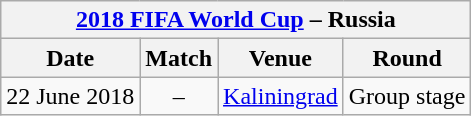<table class="wikitable" style="text-align:center">
<tr>
<th colspan="4"><a href='#'>2018 FIFA World Cup</a> – Russia</th>
</tr>
<tr>
<th>Date</th>
<th>Match</th>
<th>Venue</th>
<th>Round</th>
</tr>
<tr>
<td>22 June 2018</td>
<td> – </td>
<td><a href='#'>Kaliningrad</a></td>
<td>Group stage</td>
</tr>
</table>
